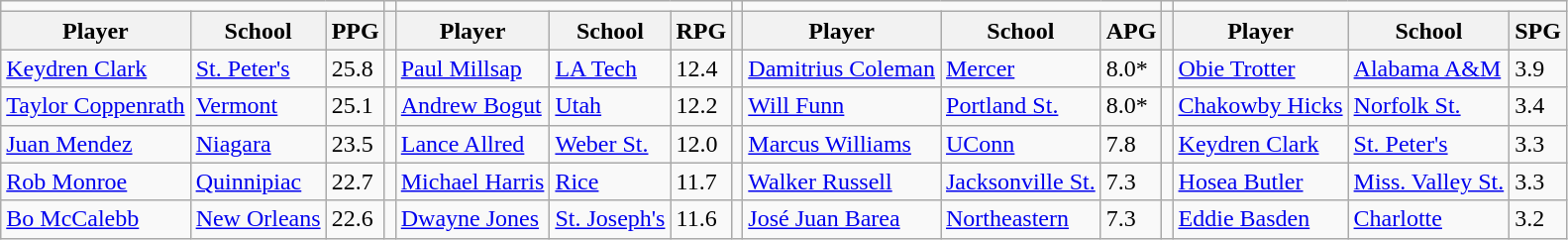<table class="wikitable" style="text-align: left;">
<tr>
<td colspan=3></td>
<td></td>
<td colspan=3></td>
<td></td>
<td colspan=3></td>
<td></td>
<td colspan=3></td>
</tr>
<tr>
<th>Player</th>
<th>School</th>
<th>PPG</th>
<th></th>
<th>Player</th>
<th>School</th>
<th>RPG</th>
<th></th>
<th>Player</th>
<th>School</th>
<th>APG</th>
<th></th>
<th>Player</th>
<th>School</th>
<th>SPG</th>
</tr>
<tr>
<td align="left"><a href='#'>Keydren Clark</a></td>
<td><a href='#'>St. Peter's</a></td>
<td>25.8</td>
<td></td>
<td><a href='#'>Paul Millsap</a></td>
<td><a href='#'>LA Tech</a></td>
<td>12.4</td>
<td></td>
<td><a href='#'>Damitrius Coleman</a></td>
<td><a href='#'>Mercer</a></td>
<td>8.0*</td>
<td></td>
<td><a href='#'>Obie Trotter</a></td>
<td><a href='#'>Alabama A&M</a></td>
<td>3.9</td>
</tr>
<tr>
<td align="left"><a href='#'>Taylor Coppenrath</a></td>
<td><a href='#'>Vermont</a></td>
<td>25.1</td>
<td></td>
<td><a href='#'>Andrew Bogut</a></td>
<td><a href='#'>Utah</a></td>
<td>12.2</td>
<td></td>
<td><a href='#'>Will Funn</a></td>
<td><a href='#'>Portland St.</a></td>
<td>8.0*</td>
<td></td>
<td><a href='#'>Chakowby Hicks</a></td>
<td><a href='#'>Norfolk St.</a></td>
<td>3.4</td>
</tr>
<tr>
<td align="left"><a href='#'>Juan Mendez</a></td>
<td><a href='#'>Niagara</a></td>
<td>23.5</td>
<td></td>
<td><a href='#'>Lance Allred</a></td>
<td><a href='#'>Weber St.</a></td>
<td>12.0</td>
<td></td>
<td><a href='#'>Marcus Williams</a></td>
<td><a href='#'>UConn</a></td>
<td>7.8</td>
<td></td>
<td><a href='#'>Keydren Clark</a></td>
<td><a href='#'>St. Peter's</a></td>
<td>3.3</td>
</tr>
<tr>
<td align="left"><a href='#'>Rob Monroe</a></td>
<td><a href='#'>Quinnipiac</a></td>
<td>22.7</td>
<td></td>
<td><a href='#'>Michael Harris</a></td>
<td><a href='#'>Rice</a></td>
<td>11.7</td>
<td></td>
<td><a href='#'>Walker Russell</a></td>
<td><a href='#'>Jacksonville St.</a></td>
<td>7.3</td>
<td></td>
<td><a href='#'>Hosea Butler</a></td>
<td><a href='#'>Miss. Valley St.</a></td>
<td>3.3</td>
</tr>
<tr>
<td align="left"><a href='#'>Bo McCalebb</a></td>
<td><a href='#'>New Orleans</a></td>
<td>22.6</td>
<td></td>
<td><a href='#'>Dwayne Jones</a></td>
<td><a href='#'>St. Joseph's</a></td>
<td>11.6</td>
<td></td>
<td><a href='#'>José Juan Barea</a></td>
<td><a href='#'>Northeastern</a></td>
<td>7.3</td>
<td></td>
<td><a href='#'>Eddie Basden</a></td>
<td><a href='#'>Charlotte</a></td>
<td>3.2</td>
</tr>
</table>
